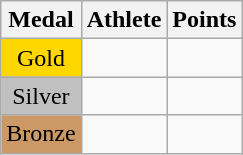<table class="wikitable">
<tr>
<th>Medal</th>
<th>Athlete</th>
<th>Points</th>
</tr>
<tr>
<td style="text-align:center;background-color:gold;">Gold</td>
<td></td>
<td></td>
</tr>
<tr>
<td style="text-align:center;background-color:silver;">Silver</td>
<td></td>
<td></td>
</tr>
<tr>
<td style="text-align:center;background-color:#CC9966;">Bronze</td>
<td></td>
<td></td>
</tr>
</table>
